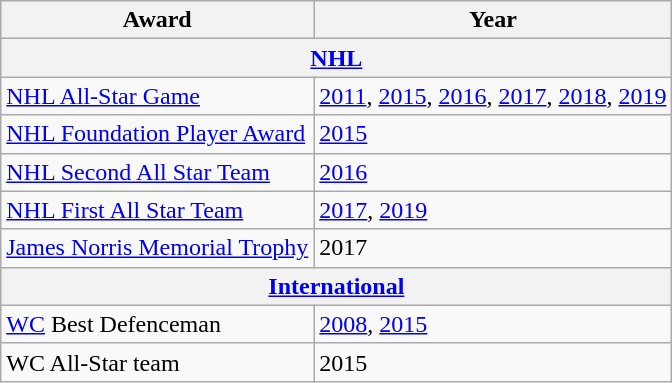<table class="wikitable">
<tr>
<th>Award</th>
<th>Year</th>
</tr>
<tr>
<th colspan="3"><a href='#'>NHL</a></th>
</tr>
<tr>
<td><a href='#'>NHL All-Star Game</a></td>
<td><a href='#'>2011</a>, <a href='#'>2015</a>, <a href='#'>2016</a>, <a href='#'>2017</a>, <a href='#'>2018</a>, <a href='#'>2019</a></td>
</tr>
<tr>
<td><a href='#'>NHL Foundation Player Award</a></td>
<td><a href='#'>2015</a></td>
</tr>
<tr>
<td><a href='#'>NHL Second All Star Team</a></td>
<td><a href='#'>2016</a></td>
</tr>
<tr>
<td><a href='#'>NHL First All Star Team</a></td>
<td><a href='#'>2017</a>, <a href='#'>2019</a></td>
</tr>
<tr>
<td><a href='#'>James Norris Memorial Trophy</a></td>
<td>2017</td>
</tr>
<tr>
<th colspan="3"><a href='#'>International</a></th>
</tr>
<tr>
<td><a href='#'>WC</a> Best Defenceman</td>
<td><a href='#'>2008</a>, <a href='#'>2015</a></td>
</tr>
<tr>
<td>WC All-Star team</td>
<td>2015</td>
</tr>
</table>
